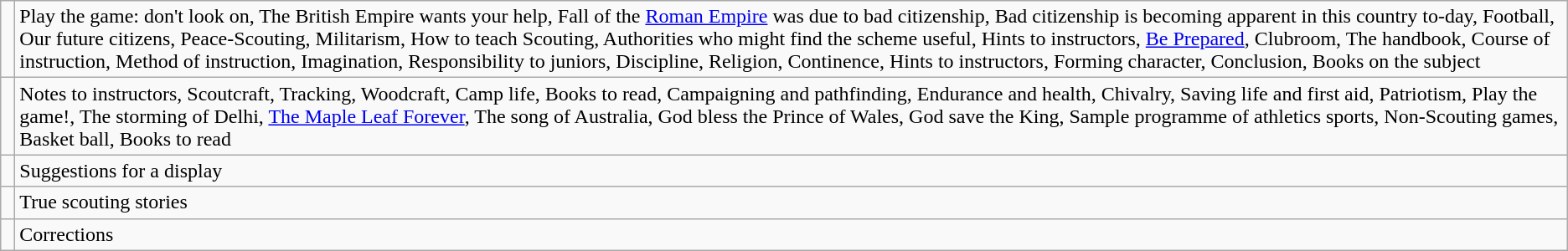<table class=wikitable>
<tr>
<td> </td>
<td>Play the game: don't look on, The British Empire wants your help, Fall of the <a href='#'>Roman Empire</a> was due to bad citizenship, Bad citizenship is becoming apparent in this country to-day, Football, Our future citizens, Peace-Scouting, Militarism, How to teach Scouting, Authorities who might find the scheme useful, Hints to instructors, <a href='#'>Be Prepared</a>, Clubroom, The handbook, Course of instruction, Method of instruction, Imagination, Responsibility to juniors, Discipline, Religion, Continence, Hints to instructors, Forming character, Conclusion, Books on the subject</td>
</tr>
<tr>
<td> </td>
<td>Notes to instructors, Scoutcraft, Tracking, Woodcraft, Camp life, Books to read, Campaigning and pathfinding, Endurance and health, Chivalry, Saving life and first aid, Patriotism, Play the game!, The storming of Delhi, <a href='#'>The Maple Leaf Forever</a>, The song of Australia, God bless the Prince of Wales, God save the King, Sample programme of athletics sports, Non-Scouting games, Basket ball, Books to read</td>
</tr>
<tr>
<td> </td>
<td>Suggestions for a display</td>
</tr>
<tr>
<td> </td>
<td>True scouting stories</td>
</tr>
<tr>
<td> </td>
<td>Corrections</td>
</tr>
</table>
